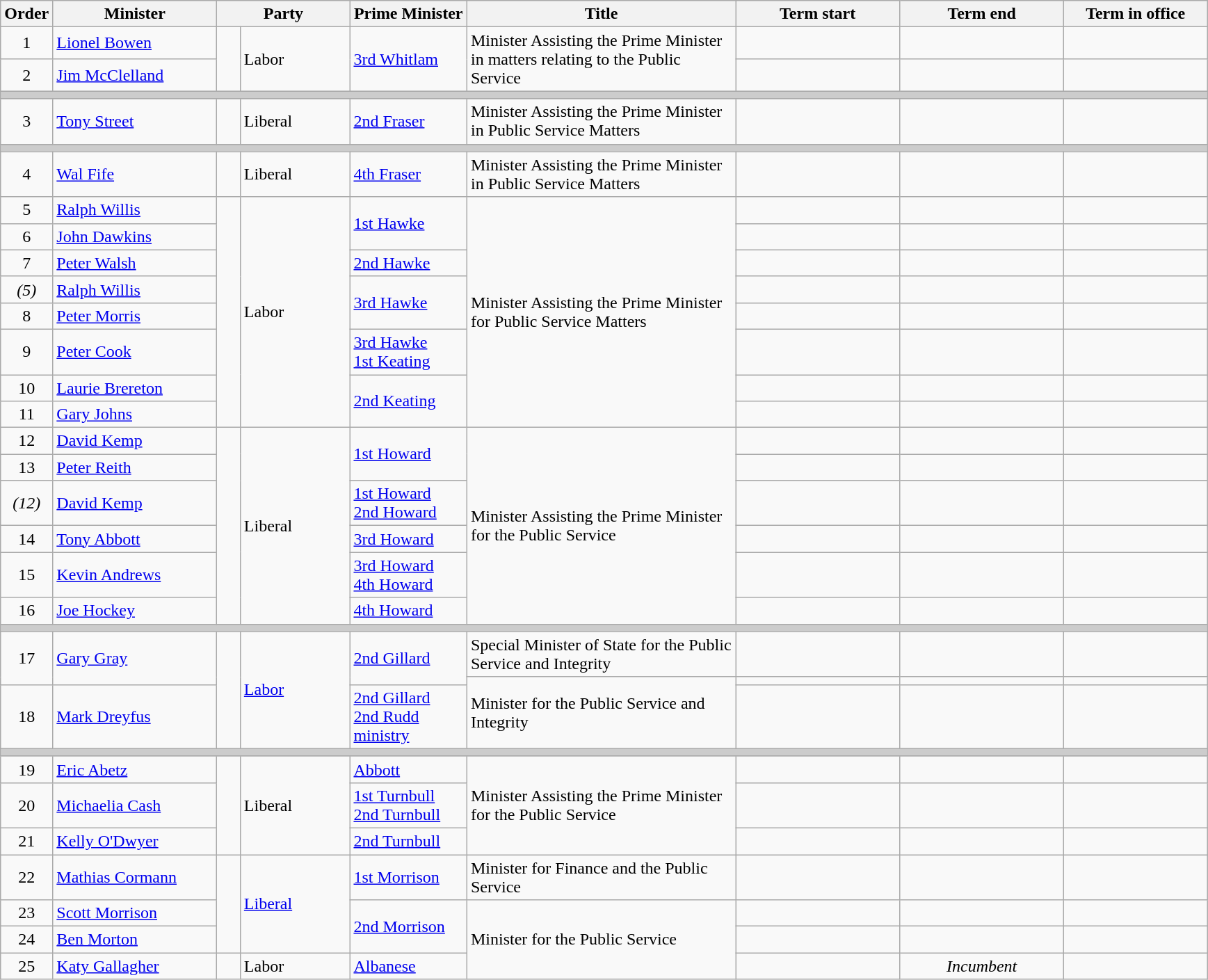<table class="wikitable">
<tr>
<th width=5>Order</th>
<th width=150>Minister</th>
<th width=120 colspan=2>Party</th>
<th width=105>Prime Minister</th>
<th width=250>Title</th>
<th width=150>Term start</th>
<th width=150>Term end</th>
<th width=130>Term in office</th>
</tr>
<tr>
<td align=center>1</td>
<td><a href='#'>Lionel Bowen</a></td>
<td rowspan=2 > </td>
<td rowspan=2>Labor</td>
<td rowspan=2><a href='#'>3rd Whitlam</a></td>
<td rowspan=2>Minister Assisting the Prime Minister in matters relating to the Public Service</td>
<td align=center></td>
<td align=center></td>
<td align=right></td>
</tr>
<tr>
<td align=center>2</td>
<td><a href='#'>Jim McClelland</a></td>
<td align=center></td>
<td align=center></td>
<td align=right></td>
</tr>
<tr>
<th colspan=9 style="background: #cccccc;"></th>
</tr>
<tr>
<td align=center>3</td>
<td><a href='#'>Tony Street</a></td>
<td> </td>
<td>Liberal</td>
<td><a href='#'>2nd Fraser</a></td>
<td>Minister Assisting the Prime Minister in Public Service Matters</td>
<td align=center></td>
<td align=center></td>
<td align=right></td>
</tr>
<tr>
<th colspan=9 style="background: #cccccc;"></th>
</tr>
<tr>
<td align=center>4</td>
<td><a href='#'>Wal Fife</a></td>
<td> </td>
<td>Liberal</td>
<td><a href='#'>4th Fraser</a></td>
<td>Minister Assisting the Prime Minister in Public Service Matters</td>
<td align=center></td>
<td align=center></td>
<td align=right></td>
</tr>
<tr>
<td align=center>5</td>
<td><a href='#'>Ralph Willis</a></td>
<td rowspan=8 > </td>
<td rowspan=8>Labor</td>
<td rowspan=2><a href='#'>1st Hawke</a></td>
<td rowspan=8>Minister Assisting the Prime Minister for Public Service Matters</td>
<td align=center></td>
<td align=center></td>
<td align=right></td>
</tr>
<tr>
<td align=center>6</td>
<td><a href='#'>John Dawkins</a></td>
<td align=center></td>
<td align=center></td>
<td align=right></td>
</tr>
<tr>
<td align=center>7</td>
<td><a href='#'>Peter Walsh</a></td>
<td><a href='#'>2nd Hawke</a></td>
<td align=center></td>
<td align=center></td>
<td align=right></td>
</tr>
<tr>
<td align=center><em>(5)</em></td>
<td><a href='#'>Ralph Willis</a></td>
<td rowspan=2><a href='#'>3rd Hawke</a></td>
<td align=center></td>
<td align=center></td>
<td align=right></td>
</tr>
<tr>
<td align=center>8</td>
<td><a href='#'>Peter Morris</a></td>
<td align=center></td>
<td align=center></td>
<td align=right></td>
</tr>
<tr>
<td align=center>9</td>
<td><a href='#'>Peter Cook</a></td>
<td><a href='#'>3rd Hawke</a><br><a href='#'>1st Keating</a></td>
<td align=center></td>
<td align=center></td>
<td align=right></td>
</tr>
<tr>
<td align=center>10</td>
<td><a href='#'>Laurie Brereton</a></td>
<td rowspan=2><a href='#'>2nd Keating</a></td>
<td align=center></td>
<td align=center></td>
<td align=right></td>
</tr>
<tr>
<td align=center>11</td>
<td><a href='#'>Gary Johns</a></td>
<td align=center></td>
<td align=center></td>
<td align=right></td>
</tr>
<tr>
<td align=center>12</td>
<td><a href='#'>David Kemp</a></td>
<td rowspan=6 > </td>
<td rowspan=6>Liberal</td>
<td rowspan=2><a href='#'>1st Howard</a></td>
<td rowspan=6>Minister Assisting the Prime Minister for the Public Service</td>
<td align=center></td>
<td align=center></td>
<td align=right></td>
</tr>
<tr>
<td align=center>13</td>
<td><a href='#'>Peter Reith</a></td>
<td align=center></td>
<td align=center></td>
<td align=right></td>
</tr>
<tr>
<td align=center><em>(12)</em></td>
<td><a href='#'>David Kemp</a></td>
<td><a href='#'>1st Howard</a><br><a href='#'>2nd Howard</a></td>
<td align=center></td>
<td align=center></td>
<td align=right><strong></strong></td>
</tr>
<tr>
<td align=center>14</td>
<td><a href='#'>Tony Abbott</a></td>
<td><a href='#'>3rd Howard</a></td>
<td align=center></td>
<td align=center></td>
<td align=right></td>
</tr>
<tr>
<td align=center>15</td>
<td><a href='#'>Kevin Andrews</a></td>
<td><a href='#'>3rd Howard</a><br><a href='#'>4th Howard</a></td>
<td align=center></td>
<td align=center></td>
<td align=right></td>
</tr>
<tr>
<td align=center>16</td>
<td><a href='#'>Joe Hockey</a></td>
<td><a href='#'>4th Howard</a></td>
<td align=center></td>
<td align=center></td>
<td align=right></td>
</tr>
<tr>
<th colspan=9 style="background: #cccccc;"></th>
</tr>
<tr>
<td align=center rowspan=2>17</td>
<td rowspan=2><a href='#'>Gary Gray</a></td>
<td rowspan=3 > </td>
<td rowspan=3><a href='#'>Labor</a></td>
<td rowspan=2><a href='#'>2nd Gillard</a></td>
<td>Special Minister of State for the Public Service and Integrity</td>
<td align=center></td>
<td align=center></td>
<td align=right></td>
</tr>
<tr>
<td rowspan=2>Minister for the Public Service and Integrity</td>
<td align=center></td>
<td align=center></td>
<td align=right></td>
</tr>
<tr>
<td align=center>18</td>
<td><a href='#'>Mark Dreyfus</a></td>
<td><a href='#'>2nd Gillard</a><br><a href='#'>2nd Rudd ministry</a></td>
<td align=center></td>
<td align=center></td>
<td align=right></td>
</tr>
<tr>
<th colspan=9 style="background: #cccccc;"></th>
</tr>
<tr>
<td align=center>19</td>
<td><a href='#'>Eric Abetz</a></td>
<td rowspan=3 > </td>
<td rowspan=3>Liberal</td>
<td><a href='#'>Abbott</a></td>
<td rowspan=3>Minister Assisting the Prime Minister for the Public Service</td>
<td align=center></td>
<td align=center></td>
<td align=right></td>
</tr>
<tr>
<td align=center>20</td>
<td><a href='#'>Michaelia Cash</a></td>
<td><a href='#'>1st Turnbull</a><br><a href='#'>2nd Turnbull</a></td>
<td align=center></td>
<td align=center></td>
<td align=right></td>
</tr>
<tr>
<td align=center>21</td>
<td><a href='#'>Kelly O'Dwyer</a></td>
<td><a href='#'>2nd Turnbull</a></td>
<td align=center></td>
<td align=center></td>
<td align=right></td>
</tr>
<tr>
<td align=center>22</td>
<td><a href='#'>Mathias Cormann</a></td>
<td rowspan=3 > </td>
<td rowspan=3><a href='#'>Liberal</a></td>
<td><a href='#'>1st Morrison</a></td>
<td>Minister for Finance and the Public Service</td>
<td align=center></td>
<td align=center></td>
<td align=right></td>
</tr>
<tr>
<td align=center>23</td>
<td><a href='#'>Scott Morrison</a></td>
<td rowspan=2><a href='#'>2nd Morrison</a></td>
<td rowspan=3>Minister for the Public Service</td>
<td align=center></td>
<td align=center></td>
<td align=right></td>
</tr>
<tr>
<td align=center>24</td>
<td><a href='#'>Ben Morton</a></td>
<td align=center></td>
<td align=center></td>
<td align=right></td>
</tr>
<tr>
<td align=center>25</td>
<td><a href='#'>Katy Gallagher</a></td>
<td> </td>
<td>Labor</td>
<td><a href='#'>Albanese</a></td>
<td align=center></td>
<td align=center><em>Incumbent</em></td>
<td align=right></td>
</tr>
</table>
